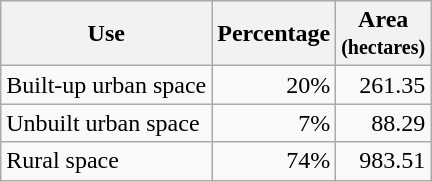<table class="wikitable">
<tr>
<th>Use</th>
<th>Percentage</th>
<th>Area<br> <small>(hectares)</small></th>
</tr>
<tr>
<td align="left">Built-up urban space</td>
<td align="right">20%</td>
<td align="right">261.35</td>
</tr>
<tr>
<td align="left">Unbuilt urban space</td>
<td align="right">7%</td>
<td align="right">88.29</td>
</tr>
<tr>
<td align="left">Rural space</td>
<td align="right">74%</td>
<td align="right">983.51</td>
</tr>
</table>
